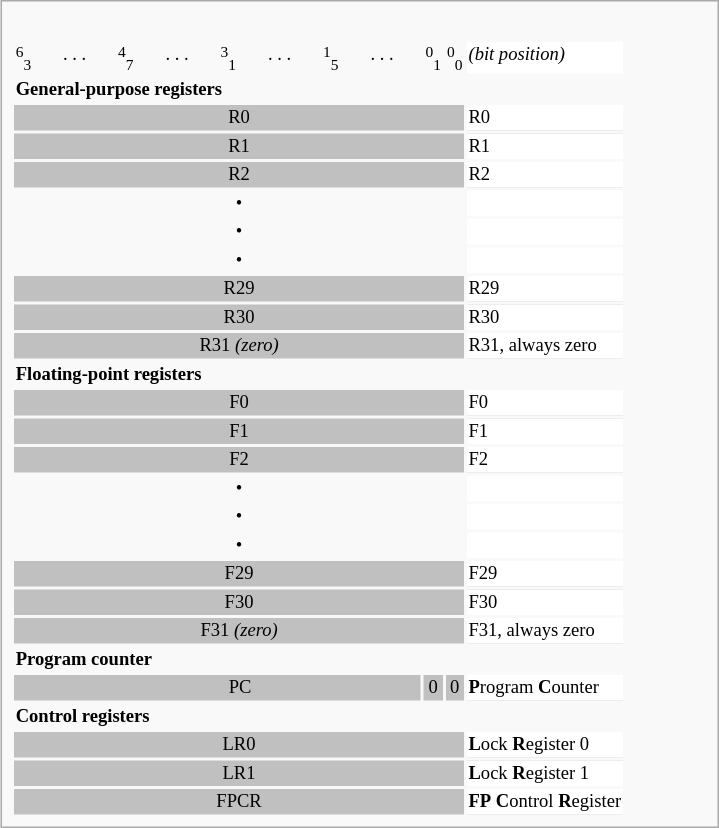<table class="infobox" style="font-size:88%;width:34em;">
<tr>
</tr>
<tr>
<td><br><table style="font-size:88%;">
<tr>
<td style="width:10px; text-align:left;"><sup>6</sup><sub>3</sub></td>
<td style="width:50px; text-align:center;">. . .</td>
<td style="width:10px; text-align:right;"><sup>4</sup><sub>7</sub></td>
<td style="width:50px; text-align:center;">. . .</td>
<td style="width:10px; text-align:center;"><sup>3</sup><sub>1</sub></td>
<td style="width:50px; text-align:center;">. . .</td>
<td style="width:10px; text-align:center;"><sup>1</sup><sub>5</sub></td>
<td style="width:50px; text-align:center;">. . .</td>
<td style="width:10px; text-align:center;"><sup>0</sup><sub>1</sub></td>
<td style="width:10px; text-align:center;"><sup>0</sup><sub>0</sub></td>
<td style="width:auto; background:white; color:black"><em>(bit position)</em></td>
</tr>
<tr>
<td colspan="11"><strong>General-purpose registers</strong><br></td>
</tr>
<tr style="background:silver;color:black">
<td style="text-align:center;" colspan="10">R0</td>
<td style="background:white; color:black;">R0</td>
</tr>
<tr style="background:silver;color:black">
<td style="text-align:center;" colspan="10">R1</td>
<td style="background:white; color:black;">R1</td>
</tr>
<tr style="background:silver;color:black">
<td style="text-align:center;" colspan="10">R2</td>
<td style="background:white; color:black;">R2</td>
</tr>
<tr>
<td style="text-align:center;" colspan="10">•</td>
<td style="background:white; color:black;"> </td>
</tr>
<tr>
<td style="text-align:center;" colspan="10">•</td>
<td style="background:white; color:black;"> </td>
</tr>
<tr>
<td style="text-align:center;" colspan="10">•</td>
<td style="background:white; color:black;"> </td>
</tr>
<tr style="background:silver;color:black">
<td style="text-align:center;" colspan="10">R29</td>
<td style="background:white; color:black;">R29</td>
</tr>
<tr style="background:silver;color:black">
<td style="text-align:center;" colspan="10">R30</td>
<td style="background:white; color:black;">R30</td>
</tr>
<tr style="background:silver;color:black">
<td style="text-align:center;" colspan="10">R31 <em>(zero)</em></td>
<td style="background:white; color:black; white-space: nowrap">R31, always zero</td>
</tr>
<tr>
<td colspan="11"><strong>Floating-point registers</strong><br></td>
</tr>
<tr style="background:silver;color:black">
<td style="text-align:center;" colspan="10">F0</td>
<td style="background:white; color:black;">F0</td>
</tr>
<tr style="background:silver;color:black">
<td style="text-align:center;" colspan="10">F1</td>
<td style="background:white; color:black;">F1</td>
</tr>
<tr style="background:silver;color:black">
<td style="text-align:center;" colspan="10">F2</td>
<td style="background:white; color:black;">F2</td>
</tr>
<tr>
<td style="text-align:center;" colspan="10">•</td>
<td style="background:white; color:black;"> </td>
</tr>
<tr>
<td style="text-align:center;" colspan="10">•</td>
<td style="background:white; color:black;"> </td>
</tr>
<tr>
<td style="text-align:center;" colspan="10">•</td>
<td style="background:white; color:black;"> </td>
</tr>
<tr style="background:silver;color:black">
<td style="text-align:center;" colspan="10">F29</td>
<td style="background:white; color:black;">F29</td>
</tr>
<tr style="background:silver;color:black">
<td style="text-align:center;" colspan="10">F30</td>
<td style="background:white; color:black;">F30</td>
</tr>
<tr style="background:silver;color:black">
<td style="text-align:center;" colspan="10">F31 <em>(zero)</em></td>
<td style="background:white; color:black">F31, always zero</td>
</tr>
<tr>
<td colspan="11"><strong>Program counter</strong></td>
</tr>
<tr style="background:silver;color:black">
<td style="text-align:center;padding-left:2.5em" colspan="8">PC</td>
<td style="text-align:center;" colspan="1">0</td>
<td style="text-align:center;" colspan="1">0</td>
<td style="background:white; color:black;"><strong>P</strong>rogram <strong>C</strong>ounter</td>
</tr>
<tr>
<td colspan="11"><strong>Control registers</strong><br></td>
</tr>
<tr style="background:silver;color:black">
<td style="text-align:center;" colspan="10">LR0</td>
<td style="background:white; color:black;"><strong>L</strong>ock <strong>R</strong>egister 0 </td>
</tr>
<tr style="background:silver;color:black">
<td style="text-align:center;" colspan="10">LR1</td>
<td style="background:white; color:black;"><strong>L</strong>ock <strong>R</strong>egister 1</td>
</tr>
<tr style="background:silver;color:black">
<td style="text-align:center;" colspan="10">FPCR</td>
<td style="background:white; color:black;"><strong>FP</strong> <strong>C</strong>ontrol <strong>R</strong>egister </td>
</tr>
</table>
</td>
</tr>
</table>
